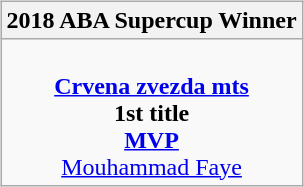<table style="width:100%;">
<tr>
<td valign=top width=33%><br>













</td>
<td valign=top width=33%><br><table class=wikitable style="text-align:center; margin:auto">
<tr>
<th>2018 ABA Supercup Winner</th>
</tr>
<tr>
<td><br><strong><a href='#'>Crvena zvezda mts</a></strong><br><strong>1st title</strong><br><strong><a href='#'>MVP</a></strong><br> <a href='#'>Mouhammad Faye</a></td>
</tr>
</table>
</td>
<td style="vertical-align:top; width:34%;"><br>













</td>
</tr>
</table>
